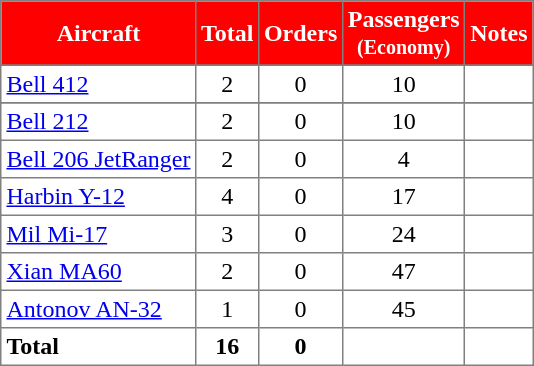<table class="toccolours" border="1" cellpadding="3" style="margin:1em auto; border-collapse:collapse">
<tr bgcolor=red>
<th style="color:white;">Aircraft</th>
<th style="color:white;">Total</th>
<th style="color:white;">Orders</th>
<th style="color:white;">Passengers<br><small>(Economy)</small></th>
<th style="color:white;">Notes</th>
</tr>
<tr>
</tr>
<tr>
<td><a href='#'>Bell 412</a></td>
<td align="center">2</td>
<td align="center">0</td>
<td align="center">10</td>
<td align="center"></td>
</tr>
<tr>
</tr>
<tr>
<td><a href='#'>Bell 212</a></td>
<td align="center">2</td>
<td align="center">0</td>
<td align="center">10</td>
<td align="center"></td>
</tr>
<tr>
<td><a href='#'>Bell 206 JetRanger</a></td>
<td align="center">2</td>
<td align="center">0</td>
<td align="center">4</td>
<td align="center"></td>
</tr>
<tr>
<td><a href='#'>Harbin Y-12</a></td>
<td align="center">4</td>
<td align="center">0</td>
<td align="center">17</td>
<td align="center"></td>
</tr>
<tr>
<td><a href='#'>Mil Mi-17</a></td>
<td align="center">3</td>
<td align="center">0</td>
<td align="center">24</td>
<td align="center"></td>
</tr>
<tr>
<td><a href='#'>Xian MA60</a></td>
<td align="center">2</td>
<td align="center">0</td>
<td align="center">47</td>
<td align="center"></td>
</tr>
<tr>
<td><a href='#'>Antonov AN-32</a></td>
<td align="center">1</td>
<td align="center">0</td>
<td align="center">45</td>
<td align="center"></td>
</tr>
<tr>
<td><strong>Total</strong></td>
<th>16</th>
<th>0</th>
<th></th>
</tr>
</table>
